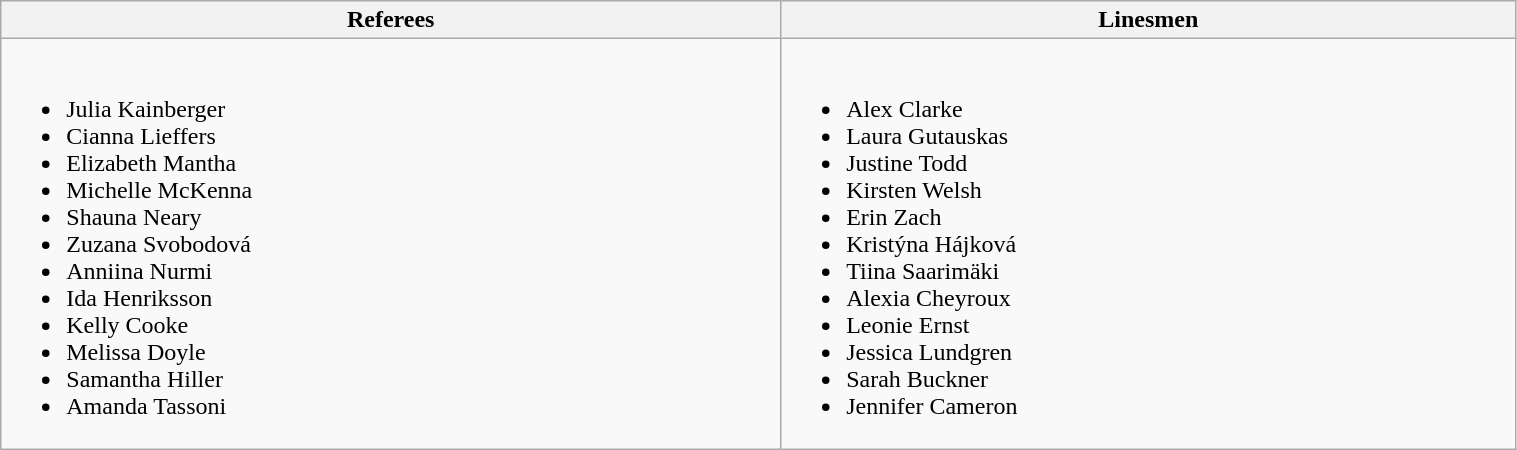<table class="wikitable" style="width:80%">
<tr>
<th>Referees</th>
<th>Linesmen</th>
</tr>
<tr>
<td><br><ul><li> Julia Kainberger</li><li> Cianna Lieffers</li><li> Elizabeth Mantha</li><li> Michelle McKenna</li><li> Shauna Neary</li><li> Zuzana Svobodová</li><li> Anniina Nurmi</li><li> Ida Henriksson</li><li> Kelly Cooke</li><li> Melissa Doyle</li><li> Samantha Hiller</li><li> Amanda Tassoni</li></ul></td>
<td><br><ul><li> Alex Clarke</li><li> Laura Gutauskas</li><li> Justine Todd</li><li> Kirsten Welsh</li><li> Erin Zach</li><li> Kristýna Hájková</li><li> Tiina Saarimäki</li><li> Alexia Cheyroux</li><li> Leonie Ernst</li><li> Jessica Lundgren</li><li> Sarah Buckner</li><li> Jennifer Cameron</li></ul></td>
</tr>
</table>
